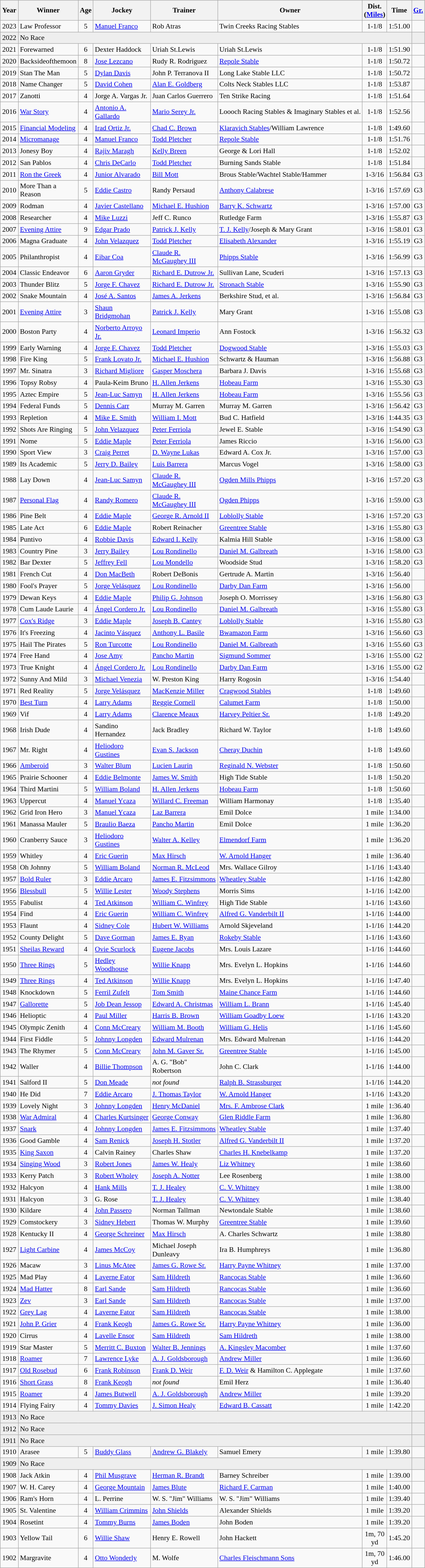<table class="wikitable sortable" style="font-size:90%">
<tr>
<th style="width:30px">Year<br></th>
<th style="width:110px">Winner<br></th>
<th style="width:20px">Age<br></th>
<th style="width:110px">Jockey<br></th>
<th style="width:130px">Trainer<br></th>
<th>Owner<br></th>
<th style="width:40px">Dist.<br> <span>(<a href='#'>Miles</a>)</span></th>
<th style="width:25px">Time<br></th>
<th style="width:20px"><a href='#'>Gr.</a></th>
</tr>
<tr>
<td align="center">2023</td>
<td>Law Professor</td>
<td align="center">5</td>
<td><a href='#'>Manuel Franco</a></td>
<td>Rob Atras</td>
<td>Twin Creeks Racing Stables</td>
<td align="center">1-1/8</td>
<td align="center">1:51.00</td>
<td align="center"></td>
</tr>
<tr bgcolor="#eeeeee">
<td align="center">2022</td>
<td colspan="7">No Race</td>
<td></td>
</tr>
<tr>
<td align="center">2021</td>
<td>Forewarned</td>
<td align="center">6</td>
<td>Dexter Haddock</td>
<td>Uriah St.Lewis</td>
<td>Uriah St.Lewis</td>
<td align="center">1-1/8</td>
<td align="center">1:51.90</td>
<td align="center"></td>
</tr>
<tr>
<td align="center">2020</td>
<td>Backsideofthemoon</td>
<td align="center">8</td>
<td><a href='#'>Jose Lezcano</a></td>
<td>Rudy R. Rodriguez</td>
<td><a href='#'>Repole Stable</a></td>
<td align="center">1-1/8</td>
<td align="center">1:50.72</td>
<td align="center"></td>
</tr>
<tr>
<td align="center">2019</td>
<td>Stan The Man</td>
<td align="center">5</td>
<td><a href='#'>Dylan Davis</a></td>
<td>John P. Terranova II</td>
<td>Long Lake Stable LLC</td>
<td align="center">1-1/8</td>
<td align="center">1:50.72</td>
<td align="center"></td>
</tr>
<tr>
<td align="center">2018</td>
<td>Name Changer</td>
<td align="center">5</td>
<td><a href='#'>David Cohen</a></td>
<td><a href='#'>Alan E. Goldberg</a></td>
<td>Colts Neck Stables LLC</td>
<td align="center">1-1/8</td>
<td align="center">1:53.87</td>
<td align="center"></td>
</tr>
<tr>
<td align="center">2017</td>
<td>Zanotti</td>
<td align="center">4</td>
<td>Jorge A. Vargas Jr.</td>
<td>Juan Carlos Guerrero</td>
<td>Ten Strike Racing</td>
<td align="center">1-1/8</td>
<td align="center">1:51.64</td>
<td align="center"></td>
</tr>
<tr>
<td align="center">2016</td>
<td><a href='#'>War Story</a></td>
<td align="center">4</td>
<td><a href='#'>Antonio A. Gallardo</a></td>
<td><a href='#'>Mario Serey Jr.</a></td>
<td>Loooch Racing Stables & Imaginary Stables et al.</td>
<td align="center">1-1/8</td>
<td align="center">1:52.56</td>
<td align="center"></td>
</tr>
<tr>
<td align="center">2015</td>
<td><a href='#'>Financial Modeling</a></td>
<td align="center">4</td>
<td><a href='#'>Irad Ortiz Jr.</a></td>
<td><a href='#'>Chad C. Brown</a></td>
<td><a href='#'>Klaravich Stables</a>/William Lawrence</td>
<td align="center">1-1/8</td>
<td align="center">1:49.60</td>
<td align="center"></td>
</tr>
<tr>
<td align="center">2014</td>
<td><a href='#'>Micromanage</a></td>
<td align="center">4</td>
<td><a href='#'>Manuel Franco</a></td>
<td><a href='#'>Todd Pletcher</a></td>
<td><a href='#'>Repole Stable</a></td>
<td align="center">1-1/8</td>
<td align="center">1:51.76</td>
<td align="center"></td>
</tr>
<tr>
<td align=center>2013</td>
<td>Jonesy Boy</td>
<td align=center>4</td>
<td><a href='#'>Rajiv Maragh</a></td>
<td><a href='#'>Kelly Breen</a></td>
<td>George & Lori Hall</td>
<td align=center>1-1/8</td>
<td align=center>1:52.02</td>
<td align=center></td>
</tr>
<tr>
<td align=center>2012</td>
<td>San Pablos</td>
<td align=center>4</td>
<td><a href='#'>Chris DeCarlo</a></td>
<td><a href='#'>Todd Pletcher</a></td>
<td>Burning Sands Stable</td>
<td align=center>1-1/8</td>
<td align=center>1:51.84</td>
<td align=center></td>
</tr>
<tr>
<td align=center>2011</td>
<td><a href='#'>Ron the Greek</a></td>
<td align=center>4</td>
<td><a href='#'>Junior Alvarado</a></td>
<td><a href='#'>Bill Mott</a></td>
<td>Brous Stable/Wachtel Stable/Hammer</td>
<td align=center>1-3/16</td>
<td align=center>1:56.84</td>
<td align=center>G3</td>
</tr>
<tr>
<td align=center>2010</td>
<td>More Than a Reason</td>
<td align=center>5</td>
<td><a href='#'>Eddie Castro</a></td>
<td>Randy Persaud</td>
<td><a href='#'>Anthony Calabrese</a></td>
<td align=center>1-3/16</td>
<td align=center>1:57.69</td>
<td align=center>G3</td>
</tr>
<tr>
<td align=center>2009</td>
<td>Rodman</td>
<td align=center>4</td>
<td><a href='#'>Javier Castellano</a></td>
<td><a href='#'>Michael E. Hushion</a></td>
<td><a href='#'>Barry K. Schwartz</a></td>
<td align=center>1-3/16</td>
<td align=center>1:57.00</td>
<td align=center>G3</td>
</tr>
<tr>
<td align=center>2008</td>
<td>Researcher</td>
<td align=center>4</td>
<td><a href='#'>Mike Luzzi</a></td>
<td>Jeff C. Runco</td>
<td>Rutledge Farm</td>
<td align=center>1-3/16</td>
<td align=center>1:55.87</td>
<td align=center>G3</td>
</tr>
<tr>
<td align=center>2007</td>
<td><a href='#'>Evening Attire</a></td>
<td align=center>9</td>
<td><a href='#'>Edgar Prado</a></td>
<td><a href='#'>Patrick J. Kelly</a></td>
<td><a href='#'>T. J. Kelly</a>/Joseph & Mary Grant</td>
<td align=center>1-3/16</td>
<td align=center>1:58.01</td>
<td align=center>G3</td>
</tr>
<tr>
<td align=center>2006</td>
<td>Magna Graduate</td>
<td align=center>4</td>
<td><a href='#'>John Velazquez</a></td>
<td><a href='#'>Todd Pletcher</a></td>
<td><a href='#'>Elisabeth Alexander</a></td>
<td align=center>1-3/16</td>
<td align=center>1:55.19</td>
<td align=center>G3</td>
</tr>
<tr>
<td align=center>2005</td>
<td>Philanthropist</td>
<td align=center>4</td>
<td><a href='#'>Eibar Coa</a></td>
<td><a href='#'>Claude R. McGaughey III</a></td>
<td><a href='#'>Phipps Stable</a></td>
<td align=center>1-3/16</td>
<td align=center>1:56.99</td>
<td align=center>G3</td>
</tr>
<tr>
<td align=center>2004</td>
<td>Classic Endeavor</td>
<td align=center>6</td>
<td><a href='#'>Aaron Gryder</a></td>
<td><a href='#'>Richard E. Dutrow Jr.</a></td>
<td>Sullivan Lane, Scuderi</td>
<td align=center>1-3/16</td>
<td align=center>1:57.13</td>
<td align=center>G3</td>
</tr>
<tr>
<td align=center>2003</td>
<td>Thunder Blitz</td>
<td align=center>5</td>
<td><a href='#'>Jorge F. Chavez</a></td>
<td><a href='#'>Richard E. Dutrow Jr.</a></td>
<td><a href='#'>Stronach Stable</a></td>
<td align=center>1-3/16</td>
<td align=center>1:55.90</td>
<td align=center>G3</td>
</tr>
<tr>
<td align=center>2002</td>
<td>Snake Mountain</td>
<td align=center>4</td>
<td><a href='#'>José A. Santos</a></td>
<td><a href='#'>James A. Jerkens</a></td>
<td>Berkshire Stud, et al.</td>
<td align=center>1-3/16</td>
<td align=center>1:56.84</td>
<td align=center>G3</td>
</tr>
<tr>
<td align=center>2001</td>
<td><a href='#'>Evening Attire</a></td>
<td align=center>3</td>
<td><a href='#'>Shaun Bridgmohan</a></td>
<td><a href='#'>Patrick J. Kelly</a></td>
<td>Mary Grant</td>
<td align=center>1-3/16</td>
<td align=center>1:55.08</td>
<td align=center>G3</td>
</tr>
<tr>
<td align=center>2000</td>
<td>Boston Party</td>
<td align=center>4</td>
<td><a href='#'>Norberto Arroyo Jr.</a></td>
<td><a href='#'>Leonard Imperio</a></td>
<td>Ann Fostock</td>
<td align=center>1-3/16</td>
<td align=center>1:56.32</td>
<td align=center>G3</td>
</tr>
<tr>
<td align=center>1999</td>
<td>Early Warning</td>
<td align=center>4</td>
<td><a href='#'>Jorge F. Chavez</a></td>
<td><a href='#'>Todd Pletcher</a></td>
<td><a href='#'>Dogwood Stable</a></td>
<td align=center>1-3/16</td>
<td align=center>1:55.03</td>
<td align=center>G3</td>
</tr>
<tr>
<td align=center>1998</td>
<td>Fire King</td>
<td align=center>5</td>
<td><a href='#'>Frank Lovato Jr.</a></td>
<td><a href='#'>Michael E. Hushion</a></td>
<td>Schwartz & Hauman</td>
<td align=center>1-3/16</td>
<td align=center>1:56.88</td>
<td align=center>G3</td>
</tr>
<tr>
<td align=center>1997</td>
<td>Mr. Sinatra</td>
<td align=center>3</td>
<td><a href='#'>Richard Migliore</a></td>
<td><a href='#'>Gasper Moschera</a></td>
<td>Barbara J. Davis</td>
<td align=center>1-3/16</td>
<td align=center>1:55.68</td>
<td align=center>G3</td>
</tr>
<tr>
<td align=center>1996</td>
<td>Topsy Robsy</td>
<td align=center>4</td>
<td>Paula-Keim Bruno</td>
<td><a href='#'>H. Allen Jerkens</a></td>
<td><a href='#'>Hobeau Farm</a></td>
<td align=center>1-3/16</td>
<td align=center>1:55.30</td>
<td align=center>G3</td>
</tr>
<tr>
<td align=center>1995</td>
<td>Aztec Empire</td>
<td align=center>5</td>
<td><a href='#'>Jean-Luc Samyn</a></td>
<td><a href='#'>H. Allen Jerkens</a></td>
<td><a href='#'>Hobeau Farm</a></td>
<td align=center>1-3/16</td>
<td align=center>1:55.56</td>
<td align=center>G3</td>
</tr>
<tr>
<td align=center>1994</td>
<td>Federal Funds</td>
<td align=center>5</td>
<td><a href='#'>Dennis Carr</a></td>
<td>Murray M. Garren</td>
<td>Murray M. Garren</td>
<td align=center>1-3/16</td>
<td align=center>1:56.42</td>
<td align=center>G3</td>
</tr>
<tr>
<td align=center>1993</td>
<td>Repletion</td>
<td align=center>4</td>
<td><a href='#'>Mike E. Smith</a></td>
<td><a href='#'>William I. Mott</a></td>
<td>Bud C. Hatfield</td>
<td align=center>1-3/16</td>
<td align=center>1:44.35</td>
<td align=center>G3</td>
</tr>
<tr>
<td align=center>1992</td>
<td>Shots Are Ringing</td>
<td align=center>5</td>
<td><a href='#'>John Velazquez</a></td>
<td><a href='#'>Peter Ferriola</a></td>
<td>Jewel E. Stable</td>
<td align=center>1-3/16</td>
<td align=center>1:54.90</td>
<td align=center>G3</td>
</tr>
<tr>
<td align=center>1991</td>
<td>Nome</td>
<td align=center>5</td>
<td><a href='#'>Eddie Maple</a></td>
<td><a href='#'>Peter Ferriola</a></td>
<td>James Riccio</td>
<td align=center>1-3/16</td>
<td align=center>1:56.00</td>
<td align=center>G3</td>
</tr>
<tr>
<td align=center>1990</td>
<td>Sport View</td>
<td align=center>3</td>
<td><a href='#'>Craig Perret</a></td>
<td><a href='#'>D. Wayne Lukas</a></td>
<td>Edward A. Cox Jr.</td>
<td align=center>1-3/16</td>
<td align=center>1:57.00</td>
<td align=center>G3</td>
</tr>
<tr>
<td align=center>1989</td>
<td>Its Academic</td>
<td align=center>5</td>
<td><a href='#'>Jerry D. Bailey</a></td>
<td><a href='#'>Luis Barrera</a></td>
<td>Marcus Vogel</td>
<td align=center>1-3/16</td>
<td align=center>1:58.00</td>
<td align=center>G3</td>
</tr>
<tr>
<td align=center>1988</td>
<td>Lay Down</td>
<td align=center>4</td>
<td><a href='#'>Jean-Luc Samyn</a></td>
<td><a href='#'>Claude R. McGaughey III</a></td>
<td><a href='#'>Ogden Mills Phipps</a></td>
<td align=center>1-3/16</td>
<td align=center>1:57.20</td>
<td align=center>G3</td>
</tr>
<tr>
<td align=center>1987</td>
<td><a href='#'>Personal Flag</a></td>
<td align=center>4</td>
<td><a href='#'>Randy Romero</a></td>
<td><a href='#'>Claude R. McGaughey III</a></td>
<td><a href='#'>Ogden Phipps</a></td>
<td align=center>1-3/16</td>
<td align=center>1:59.00</td>
<td align=center>G3</td>
</tr>
<tr>
<td align=center>1986</td>
<td>Pine Belt</td>
<td align=center>4</td>
<td><a href='#'>Eddie Maple</a></td>
<td><a href='#'>George R. Arnold II</a></td>
<td><a href='#'>Loblolly Stable</a></td>
<td align=center>1-3/16</td>
<td align=center>1:57.20</td>
<td align=center>G3</td>
</tr>
<tr>
<td align=center>1985</td>
<td>Late Act</td>
<td align=center>6</td>
<td><a href='#'>Eddie Maple</a></td>
<td>Robert Reinacher</td>
<td><a href='#'>Greentree Stable</a></td>
<td align=center>1-3/16</td>
<td align=center>1:55.80</td>
<td align=center>G3</td>
</tr>
<tr>
<td align=center>1984</td>
<td>Puntivo</td>
<td align=center>4</td>
<td><a href='#'>Robbie Davis</a></td>
<td><a href='#'>Edward I. Kelly</a></td>
<td>Kalmia Hill Stable</td>
<td align=center>1-3/16</td>
<td align=center>1:58.00</td>
<td align=center>G3</td>
</tr>
<tr>
<td align=center>1983</td>
<td>Country Pine</td>
<td align=center>3</td>
<td><a href='#'>Jerry Bailey</a></td>
<td><a href='#'>Lou Rondinello</a></td>
<td><a href='#'>Daniel M. Galbreath</a></td>
<td align=center>1-3/16</td>
<td align=center>1:58.00</td>
<td align=center>G3</td>
</tr>
<tr>
<td align=center>1982</td>
<td>Bar Dexter</td>
<td align=center>5</td>
<td><a href='#'>Jeffrey Fell</a></td>
<td><a href='#'>Lou Mondello</a></td>
<td>Woodside Stud</td>
<td align=center>1-3/16</td>
<td align=center>1:58.20</td>
<td align=center>G3</td>
</tr>
<tr>
<td align=center>1981</td>
<td>French Cut</td>
<td align=center>4</td>
<td><a href='#'>Don MacBeth</a></td>
<td>Robert DeBonis</td>
<td>Gertrude A. Martin</td>
<td align=center>1-3/16</td>
<td align=center>1:56.40</td>
<td align=center></td>
</tr>
<tr>
<td align=center>1980</td>
<td>Fool's Prayer</td>
<td align=center>5</td>
<td><a href='#'>Jorge Velásquez</a></td>
<td><a href='#'>Lou Rondinello</a></td>
<td><a href='#'>Darby Dan Farm</a></td>
<td align=center>1-3/16</td>
<td align=center>1:56.00</td>
<td align=center></td>
</tr>
<tr>
<td align=center>1979</td>
<td>Dewan Keys</td>
<td align=center>4</td>
<td><a href='#'>Eddie Maple</a></td>
<td><a href='#'>Philip G. Johnson</a></td>
<td>Joseph O. Morrissey</td>
<td align=center>1-3/16</td>
<td align=center>1:56.80</td>
<td align=center>G3</td>
</tr>
<tr>
<td align=center>1978</td>
<td>Cum Laude Laurie</td>
<td align=center>4</td>
<td><a href='#'>Ángel Cordero Jr.</a></td>
<td><a href='#'>Lou Rondinello</a></td>
<td><a href='#'>Daniel M. Galbreath</a></td>
<td align=center>1-3/16</td>
<td align=center>1:55.80</td>
<td align=center>G3</td>
</tr>
<tr>
<td align=center>1977</td>
<td><a href='#'>Cox's Ridge</a></td>
<td align=center>3</td>
<td><a href='#'>Eddie Maple</a></td>
<td><a href='#'>Joseph B. Cantey</a></td>
<td><a href='#'>Loblolly Stable</a></td>
<td align=center>1-3/16</td>
<td align=center>1:55.80</td>
<td align=center>G3</td>
</tr>
<tr>
<td align=center>1976</td>
<td>It's Freezing</td>
<td align=center>4</td>
<td><a href='#'>Jacinto Vásquez</a></td>
<td><a href='#'>Anthony L. Basile</a></td>
<td><a href='#'>Bwamazon Farm</a></td>
<td align=center>1-3/16</td>
<td align=center>1:56.60</td>
<td align=center>G3</td>
</tr>
<tr>
<td align=center>1975</td>
<td>Hail The Pirates</td>
<td align=center>5</td>
<td><a href='#'>Ron Turcotte</a></td>
<td><a href='#'>Lou Rondinello</a></td>
<td><a href='#'>Daniel M. Galbreath</a></td>
<td align=center>1-3/16</td>
<td align=center>1:55.60</td>
<td align=center>G3</td>
</tr>
<tr>
<td align=center>1974</td>
<td>Free Hand</td>
<td align=center>4</td>
<td><a href='#'>Jose Amy</a></td>
<td><a href='#'>Pancho Martin</a></td>
<td><a href='#'>Sigmund Sommer</a></td>
<td align=center>1-3/16</td>
<td align=center>1:55.00</td>
<td align=center>G2</td>
</tr>
<tr>
<td align=center>1973</td>
<td>True Knight</td>
<td align=center>4</td>
<td><a href='#'>Ángel Cordero Jr.</a></td>
<td><a href='#'>Lou Rondinello</a></td>
<td><a href='#'>Darby Dan Farm</a></td>
<td align=center>1-3/16</td>
<td align=center>1:55.00</td>
<td align=center>G2</td>
</tr>
<tr>
<td align=center>1972</td>
<td>Sunny And Mild</td>
<td align=center>3</td>
<td><a href='#'>Michael Venezia</a></td>
<td>W. Preston King</td>
<td>Harry Rogosin</td>
<td align=center>1-3/16</td>
<td align=center>1:54.40</td>
<td></td>
</tr>
<tr>
<td align=center>1971</td>
<td>Red Reality</td>
<td align=center>5</td>
<td><a href='#'>Jorge Velásquez</a></td>
<td><a href='#'>MacKenzie Miller</a></td>
<td><a href='#'>Cragwood Stables</a></td>
<td align=center>1-1/8</td>
<td align=center>1:49.60</td>
<td></td>
</tr>
<tr>
<td align=center>1970</td>
<td><a href='#'>Best Turn</a></td>
<td align=center>4</td>
<td><a href='#'>Larry Adams</a></td>
<td><a href='#'>Reggie Cornell</a></td>
<td><a href='#'>Calumet Farm</a></td>
<td align=center>1-1/8</td>
<td align=center>1:50.00</td>
<td></td>
</tr>
<tr>
<td align=center>1969</td>
<td>Vif</td>
<td align=center>4</td>
<td><a href='#'>Larry Adams</a></td>
<td><a href='#'>Clarence Meaux</a></td>
<td><a href='#'>Harvey Peltier Sr.</a></td>
<td align=center>1-1/8</td>
<td align=center>1:49.20</td>
<td></td>
</tr>
<tr>
<td align=center>1968</td>
<td>Irish Dude</td>
<td align=center>4</td>
<td>Sandino Hernandez</td>
<td>Jack Bradley</td>
<td>Richard W. Taylor</td>
<td align=center>1-1/8</td>
<td align=center>1:49.60</td>
<td></td>
</tr>
<tr>
<td align=center>1967</td>
<td>Mr. Right</td>
<td align=center>4</td>
<td><a href='#'>Heliodoro Gustines</a></td>
<td><a href='#'>Evan S. Jackson</a></td>
<td><a href='#'>Cheray Duchin</a></td>
<td align=center>1-1/8</td>
<td align=center>1:49.60</td>
<td></td>
</tr>
<tr>
<td align=center>1966</td>
<td><a href='#'>Amberoid</a></td>
<td align=center>3</td>
<td><a href='#'>Walter Blum</a></td>
<td><a href='#'>Lucien Laurin</a></td>
<td><a href='#'>Reginald N. Webster</a></td>
<td align=center>1-1/8</td>
<td align=center>1:50.60</td>
<td></td>
</tr>
<tr>
<td align=center>1965</td>
<td>Prairie Schooner</td>
<td align=center>4</td>
<td><a href='#'>Eddie Belmonte</a></td>
<td><a href='#'>James W. Smith</a></td>
<td>High Tide Stable</td>
<td align=center>1-1/8</td>
<td align=center>1:50.20</td>
<td></td>
</tr>
<tr>
<td align=center>1964</td>
<td>Third Martini</td>
<td align=center>5</td>
<td><a href='#'>William Boland</a></td>
<td><a href='#'>H. Allen Jerkens</a></td>
<td><a href='#'>Hobeau Farm</a></td>
<td align=center>1-1/8</td>
<td align=center>1:50.60</td>
<td></td>
</tr>
<tr>
<td align=center>1963</td>
<td>Uppercut</td>
<td align=center>4</td>
<td><a href='#'>Manuel Ycaza</a></td>
<td><a href='#'>Willard C. Freeman</a></td>
<td>William Harmonay</td>
<td align=center>1-1/8</td>
<td align=center>1:35.40</td>
<td></td>
</tr>
<tr>
<td align=center>1962</td>
<td>Grid Iron Hero</td>
<td align=center>3</td>
<td><a href='#'>Manuel Ycaza</a></td>
<td><a href='#'>Laz Barrera</a></td>
<td>Emil Dolce</td>
<td align=center>1 mile</td>
<td align=center>1:34.00</td>
<td></td>
</tr>
<tr>
<td align=center>1961</td>
<td>Manassa Mauler</td>
<td align=center>5</td>
<td><a href='#'>Braulio Baeza</a></td>
<td><a href='#'>Pancho Martin</a></td>
<td>Emil Dolce</td>
<td align=center>1 mile</td>
<td align=center>1:36.20</td>
<td></td>
</tr>
<tr>
<td align=center>1960</td>
<td>Cranberry Sauce</td>
<td align=center>3</td>
<td><a href='#'>Heliodoro Gustines</a></td>
<td><a href='#'>Walter A. Kelley</a></td>
<td><a href='#'>Elmendorf Farm</a></td>
<td align=center>1 mile</td>
<td align=center>1:36.20</td>
<td></td>
</tr>
<tr>
<td align=center>1959</td>
<td>Whitley</td>
<td align=center>4</td>
<td><a href='#'>Eric Guerin</a></td>
<td><a href='#'>Max Hirsch</a></td>
<td><a href='#'>W. Arnold Hanger</a></td>
<td align=center>1 mile</td>
<td align=center>1:36.40</td>
<td></td>
</tr>
<tr>
<td align=center>1958</td>
<td>Oh Johnny</td>
<td align=center>5</td>
<td><a href='#'>William Boland</a></td>
<td><a href='#'>Norman R. McLeod</a></td>
<td>Mrs. Wallace Gilroy</td>
<td align=center>1-1/16</td>
<td align=center>1:43.40</td>
<td></td>
</tr>
<tr>
<td align=center>1957</td>
<td><a href='#'>Bold Ruler</a></td>
<td align=center>3</td>
<td><a href='#'>Eddie Arcaro</a></td>
<td><a href='#'>James E. Fitzsimmons</a></td>
<td><a href='#'>Wheatley Stable</a></td>
<td align=center>1-1/16</td>
<td align=center>1:42.80</td>
<td></td>
</tr>
<tr>
<td align=center>1956</td>
<td><a href='#'>Blessbull</a></td>
<td align=center>5</td>
<td><a href='#'>Willie Lester</a></td>
<td><a href='#'>Woody Stephens</a></td>
<td>Morris Sims</td>
<td align=center>1-1/16</td>
<td align=center>1:42.00</td>
<td></td>
</tr>
<tr>
<td align=center>1955</td>
<td>Fabulist</td>
<td align=center>4</td>
<td><a href='#'>Ted Atkinson</a></td>
<td><a href='#'>William C. Winfrey</a></td>
<td>High Tide Stable</td>
<td align=center>1-1/16</td>
<td align=center>1:43.60</td>
<td></td>
</tr>
<tr>
<td align=center>1954</td>
<td>Find</td>
<td align=center>4</td>
<td><a href='#'>Eric Guerin</a></td>
<td><a href='#'>William C. Winfrey</a></td>
<td><a href='#'>Alfred G. Vanderbilt II</a></td>
<td align=center>1-1/16</td>
<td align=center>1:44.00</td>
<td></td>
</tr>
<tr>
<td align=center>1953</td>
<td>Flaunt</td>
<td align=center>4</td>
<td><a href='#'>Sidney Cole</a></td>
<td><a href='#'>Hubert W. Williams</a></td>
<td>Arnold Skjeveland</td>
<td align=center>1-1/16</td>
<td align=center>1:44.20</td>
<td></td>
</tr>
<tr>
<td align=center>1952</td>
<td>County Delight</td>
<td align=center>5</td>
<td><a href='#'>Dave Gorman</a></td>
<td><a href='#'>James E. Ryan</a></td>
<td><a href='#'>Rokeby Stable</a></td>
<td align=center>1-1/16</td>
<td align=center>1:43.60</td>
<td></td>
</tr>
<tr>
<td align=center>1951</td>
<td><a href='#'>Sheilas Reward</a></td>
<td align=center>4</td>
<td><a href='#'>Ovie Scurlock</a></td>
<td><a href='#'>Eugene Jacobs</a></td>
<td>Mrs. Louis Lazare</td>
<td align=center>1-1/16</td>
<td align=center>1:44.60</td>
<td></td>
</tr>
<tr>
<td align=center>1950</td>
<td><a href='#'>Three Rings</a></td>
<td align=center>5</td>
<td><a href='#'>Hedley Woodhouse</a></td>
<td><a href='#'>Willie Knapp</a></td>
<td>Mrs. Evelyn L. Hopkins</td>
<td align=center>1-1/16</td>
<td align=center>1:44.60</td>
<td></td>
</tr>
<tr>
<td align=center>1949</td>
<td><a href='#'>Three Rings</a></td>
<td align=center>4</td>
<td><a href='#'>Ted Atkinson</a></td>
<td><a href='#'>Willie Knapp</a></td>
<td>Mrs. Evelyn L. Hopkins</td>
<td align=center>1-1/16</td>
<td align=center>1:47.40</td>
<td></td>
</tr>
<tr>
<td align=center>1948</td>
<td>Knockdown</td>
<td align=center>5</td>
<td><a href='#'>Ferril Zufelt</a></td>
<td><a href='#'>Tom Smith</a></td>
<td><a href='#'>Maine Chance Farm</a></td>
<td align=center>1-1/16</td>
<td align=center>1:44.60</td>
<td></td>
</tr>
<tr>
<td align=center>1947</td>
<td><a href='#'>Gallorette</a></td>
<td align=center>5</td>
<td><a href='#'>Job Dean Jessop</a></td>
<td><a href='#'>Edward A. Christmas</a></td>
<td><a href='#'>William L. Brann</a></td>
<td align=center>1-1/16</td>
<td align=center>1:45.40</td>
<td></td>
</tr>
<tr>
<td align=center>1946</td>
<td>Helioptic</td>
<td align=center>4</td>
<td><a href='#'>Paul Miller</a></td>
<td><a href='#'>Harris B. Brown</a></td>
<td><a href='#'>William Goadby Loew</a></td>
<td align=center>1-1/16</td>
<td align=center>1:43.20</td>
<td></td>
</tr>
<tr>
<td align=center>1945</td>
<td>Olympic Zenith</td>
<td align=center>4</td>
<td><a href='#'>Conn McCreary</a></td>
<td><a href='#'>William M. Booth</a></td>
<td><a href='#'>William G. Helis</a></td>
<td align=center>1-1/16</td>
<td align=center>1:45.60</td>
<td></td>
</tr>
<tr>
<td align=center>1944</td>
<td>First Fiddle</td>
<td align=center>5</td>
<td><a href='#'>Johnny Longden</a></td>
<td><a href='#'>Edward Mulrenan</a></td>
<td>Mrs. Edward Mulrenan</td>
<td align=center>1-1/16</td>
<td align=center>1:44.20</td>
<td></td>
</tr>
<tr>
<td align=center>1943</td>
<td>The Rhymer</td>
<td align=center>5</td>
<td><a href='#'>Conn McCreary</a></td>
<td><a href='#'>John M. Gaver Sr.</a></td>
<td><a href='#'>Greentree Stable</a></td>
<td align=center>1-1/16</td>
<td align=center>1:45.00</td>
<td></td>
</tr>
<tr>
<td align=center>1942</td>
<td>Waller</td>
<td align=center>4</td>
<td><a href='#'>Billie Thompson</a></td>
<td>A. G. "Bob" Robertson</td>
<td>John C. Clark</td>
<td align=center>1-1/16</td>
<td align=center>1:44.00</td>
<td></td>
</tr>
<tr>
<td align=center>1941</td>
<td>Salford II</td>
<td align=center>5</td>
<td><a href='#'>Don Meade</a></td>
<td><em>not found</em></td>
<td><a href='#'>Ralph B. Strassburger</a></td>
<td align=center>1-1/16</td>
<td align=center>1:44.20</td>
<td></td>
</tr>
<tr>
<td align=center>1940</td>
<td>He Did</td>
<td align=center>7</td>
<td><a href='#'>Eddie Arcaro</a></td>
<td><a href='#'>J. Thomas Taylor</a></td>
<td><a href='#'>W. Arnold Hanger</a></td>
<td align=center>1-1/16</td>
<td align=center>1:43.20</td>
<td></td>
</tr>
<tr>
<td align=center>1939</td>
<td>Lovely Night</td>
<td align=center>3</td>
<td><a href='#'>Johnny Longden</a></td>
<td><a href='#'>Henry McDaniel</a></td>
<td><a href='#'>Mrs. F. Ambrose Clark</a></td>
<td align=center>1 mile</td>
<td align=center>1:36.40</td>
<td></td>
</tr>
<tr>
<td align=center>1938</td>
<td><a href='#'>War Admiral</a></td>
<td align=center>4</td>
<td><a href='#'>Charles Kurtsinger</a></td>
<td><a href='#'>George Conway</a></td>
<td><a href='#'>Glen Riddle Farm</a></td>
<td align=center>1 mile</td>
<td align=center>1:36.80</td>
<td></td>
</tr>
<tr>
<td align=center>1937</td>
<td><a href='#'>Snark</a></td>
<td align=center>4</td>
<td><a href='#'>Johnny Longden</a></td>
<td><a href='#'>James E. Fitzsimmons</a></td>
<td><a href='#'>Wheatley Stable</a></td>
<td align=center>1 mile</td>
<td align=center>1:37.40</td>
<td></td>
</tr>
<tr>
<td align=center>1936</td>
<td>Good Gamble</td>
<td align=center>4</td>
<td><a href='#'>Sam Renick</a></td>
<td><a href='#'>Joseph H. Stotler</a></td>
<td><a href='#'>Alfred G. Vanderbilt II</a></td>
<td align=center>1 mile</td>
<td align=center>1:37.20</td>
<td></td>
</tr>
<tr>
<td align=center>1935</td>
<td><a href='#'>King Saxon</a></td>
<td align=center>4</td>
<td>Calvin Rainey</td>
<td>Charles Shaw</td>
<td><a href='#'>Charles H. Knebelkamp</a></td>
<td align=center>1 mile</td>
<td align=center>1:37.20</td>
<td></td>
</tr>
<tr>
<td align=center>1934</td>
<td><a href='#'>Singing Wood</a></td>
<td align=center>3</td>
<td><a href='#'>Robert Jones</a></td>
<td><a href='#'>James W. Healy</a></td>
<td><a href='#'>Liz Whitney</a></td>
<td align=center>1 mile</td>
<td align=center>1:38.60</td>
<td></td>
</tr>
<tr>
<td align=center>1933</td>
<td>Kerry Patch</td>
<td align=center>3</td>
<td><a href='#'>Robert Wholey</a></td>
<td><a href='#'>Joseph A. Notter</a></td>
<td>Lee Rosenberg</td>
<td align=center>1 mile</td>
<td align=center>1:38.00</td>
<td></td>
</tr>
<tr>
<td align=center>1932</td>
<td>Halcyon</td>
<td align=center>4</td>
<td><a href='#'>Hank Mills</a></td>
<td><a href='#'>T. J. Healey</a></td>
<td><a href='#'>C. V. Whitney</a></td>
<td align=center>1 mile</td>
<td align=center>1:38.00</td>
<td></td>
</tr>
<tr>
<td align=center>1931</td>
<td>Halcyon</td>
<td align=center>3</td>
<td>G. Rose</td>
<td><a href='#'>T. J. Healey</a></td>
<td><a href='#'>C. V. Whitney</a></td>
<td align=center>1 mile</td>
<td align=center>1:38.40</td>
<td></td>
</tr>
<tr>
<td align=center>1930</td>
<td>Kildare</td>
<td align=center>4</td>
<td><a href='#'>John Passero</a></td>
<td>Norman Tallman</td>
<td>Newtondale Stable</td>
<td align=center>1 mile</td>
<td align=center>1:38.60</td>
<td></td>
</tr>
<tr>
<td align=center>1929</td>
<td>Comstockery</td>
<td align=center>3</td>
<td><a href='#'>Sidney Hebert</a></td>
<td>Thomas W. Murphy</td>
<td><a href='#'>Greentree Stable</a></td>
<td align=center>1 mile</td>
<td align=center>1:39.60</td>
<td></td>
</tr>
<tr>
<td align=center>1928</td>
<td>Kentucky II</td>
<td align=center>4</td>
<td><a href='#'>George Schreiner</a></td>
<td><a href='#'>Max Hirsch</a></td>
<td>A. Charles Schwartz</td>
<td align=center>1 mile</td>
<td align=center>1:38.80</td>
<td></td>
</tr>
<tr>
<td align=center>1927</td>
<td><a href='#'>Light Carbine</a></td>
<td align=center>4</td>
<td><a href='#'>James McCoy</a></td>
<td>Michael Joseph Dunleavy</td>
<td>Ira B. Humphreys</td>
<td align=center>1 mile</td>
<td align=center>1:36.80</td>
<td></td>
</tr>
<tr>
<td align=center>1926</td>
<td>Macaw</td>
<td align=center>3</td>
<td><a href='#'>Linus McAtee</a></td>
<td><a href='#'>James G. Rowe Sr.</a></td>
<td><a href='#'>Harry Payne Whitney</a></td>
<td align=center>1 mile</td>
<td align=center>1:37.00</td>
<td></td>
</tr>
<tr>
<td align=center>1925</td>
<td>Mad Play</td>
<td align=center>4</td>
<td><a href='#'>Laverne Fator</a></td>
<td><a href='#'>Sam Hildreth</a></td>
<td><a href='#'>Rancocas Stable</a></td>
<td align=center>1 mile</td>
<td align=center>1:36.60</td>
<td></td>
</tr>
<tr>
<td align=center>1924</td>
<td><a href='#'>Mad Hatter</a></td>
<td align=center>8</td>
<td><a href='#'>Earl Sande</a></td>
<td><a href='#'>Sam Hildreth</a></td>
<td><a href='#'>Rancocas Stable</a></td>
<td align=center>1 mile</td>
<td align=center>1:36.60</td>
<td></td>
</tr>
<tr>
<td align=center>1923</td>
<td><a href='#'>Zev</a></td>
<td align=center>3</td>
<td><a href='#'>Earl Sande</a></td>
<td><a href='#'>Sam Hildreth</a></td>
<td><a href='#'>Rancocas Stable</a></td>
<td align=center>1 mile</td>
<td align=center>1:37.00</td>
<td></td>
</tr>
<tr>
<td align=center>1922</td>
<td><a href='#'>Grey Lag</a></td>
<td align=center>4</td>
<td><a href='#'>Laverne Fator</a></td>
<td><a href='#'>Sam Hildreth</a></td>
<td><a href='#'>Rancocas Stable</a></td>
<td align=center>1 mile</td>
<td align=center>1:38.00</td>
<td></td>
</tr>
<tr>
<td align=center>1921</td>
<td><a href='#'>John P. Grier</a></td>
<td align=center>4</td>
<td><a href='#'>Frank Keogh</a></td>
<td><a href='#'>James G. Rowe Sr.</a></td>
<td><a href='#'>Harry Payne Whitney</a></td>
<td align=center>1 mile</td>
<td align=center>1:36.00</td>
<td></td>
</tr>
<tr>
<td align=center>1920</td>
<td>Cirrus</td>
<td align=center>4</td>
<td><a href='#'>Lavelle Ensor</a></td>
<td><a href='#'>Sam Hildreth</a></td>
<td><a href='#'>Sam Hildreth</a></td>
<td align=center>1 mile</td>
<td align=center>1:38.00</td>
<td></td>
</tr>
<tr>
<td align=center>1919</td>
<td>Star Master</td>
<td align=center>5</td>
<td><a href='#'>Merritt C. Buxton</a></td>
<td><a href='#'>Walter B. Jennings</a></td>
<td><a href='#'>A. Kingsley Macomber</a></td>
<td align=center>1 mile</td>
<td align=center>1:37.60</td>
<td></td>
</tr>
<tr>
<td align=center>1918</td>
<td><a href='#'>Roamer</a></td>
<td align=center>7</td>
<td><a href='#'>Lawrence Lyke</a></td>
<td><a href='#'>A. J. Goldsborough</a></td>
<td><a href='#'>Andrew Miller</a></td>
<td align=center>1 mile</td>
<td align=center>1:36.60</td>
<td></td>
</tr>
<tr>
<td align=center>1917</td>
<td><a href='#'>Old Rosebud</a></td>
<td align=center>6</td>
<td><a href='#'>Frank Robinson</a></td>
<td><a href='#'>Frank D. Weir</a></td>
<td><a href='#'>F. D. Weir</a> & Hamilton C. Applegate</td>
<td align=center>1 mile</td>
<td align=center>1:37.60</td>
<td></td>
</tr>
<tr>
<td align=center>1916</td>
<td><a href='#'>Short Grass</a></td>
<td align=center>8</td>
<td><a href='#'>Frank Keogh</a></td>
<td><em>not found</em></td>
<td>Emil Herz</td>
<td align=center>1 mile</td>
<td align=center>1:36.40</td>
<td></td>
</tr>
<tr>
<td align=center>1915</td>
<td><a href='#'>Roamer</a></td>
<td align=center>4</td>
<td><a href='#'>James Butwell</a></td>
<td><a href='#'>A. J. Goldsborough</a></td>
<td><a href='#'>Andrew Miller</a></td>
<td align=center>1 mile</td>
<td align=center>1:39.20</td>
<td></td>
</tr>
<tr>
<td align=center>1914</td>
<td>Flying Fairy</td>
<td align=center>4</td>
<td><a href='#'>Tommy Davies</a></td>
<td><a href='#'>J. Simon Healy</a></td>
<td><a href='#'>Edward B. Cassatt</a></td>
<td align=center>1 mile</td>
<td align=center>1:42.20</td>
<td></td>
</tr>
<tr bgcolor="#eeeeee">
<td align=center>1913</td>
<td colspan="7">No Race</td>
<td></td>
</tr>
<tr bgcolor="#eeeeee">
<td align=center>1912</td>
<td colspan="7">No Race</td>
<td></td>
</tr>
<tr bgcolor="#eeeeee">
<td align=center>1911</td>
<td colspan="7">No Race</td>
<td></td>
</tr>
<tr>
<td align=center>1910</td>
<td>Arasee</td>
<td align=center>5</td>
<td><a href='#'>Buddy Glass</a></td>
<td><a href='#'>Andrew G. Blakely</a></td>
<td>Samuel Emery</td>
<td align=center>1 mile</td>
<td align=center>1:39.80</td>
<td></td>
</tr>
<tr bgcolor="#eeeeee">
<td align=center>1909</td>
<td colspan="7">No Race</td>
<td></td>
</tr>
<tr>
<td align=center>1908</td>
<td>Jack Atkin</td>
<td align=center>4</td>
<td><a href='#'>Phil Musgrave</a></td>
<td><a href='#'>Herman R. Brandt</a></td>
<td>Barney Schreiber</td>
<td align=center>1 mile</td>
<td align=center>1:39.00</td>
<td></td>
</tr>
<tr>
<td align=center>1907</td>
<td>W. H. Carey</td>
<td align=center>4</td>
<td><a href='#'>George Mountain</a></td>
<td><a href='#'>James Blute</a></td>
<td><a href='#'>Richard F. Carman</a></td>
<td align=center>1 mile</td>
<td align=center>1:40.00</td>
<td></td>
</tr>
<tr>
<td align=center>1906</td>
<td>Ram's Horn</td>
<td align=center>4</td>
<td>L. Perrine</td>
<td>W. S. "Jim" Williams</td>
<td>W. S. "Jim" Williams</td>
<td align=center>1 mile</td>
<td align=center>1:39.40</td>
<td></td>
</tr>
<tr>
<td align=center>1905</td>
<td>St. Valentine</td>
<td align=center>4</td>
<td><a href='#'>William Crimmins</a></td>
<td><a href='#'>John Shields</a></td>
<td>Alexander Shields</td>
<td align=center>1 mile</td>
<td align=center>1:39.20</td>
<td></td>
</tr>
<tr>
<td align=center>1904</td>
<td>Rosetint</td>
<td align=center>4</td>
<td><a href='#'>Tommy Burns</a></td>
<td><a href='#'>James Boden</a></td>
<td>John Boden</td>
<td align=center>1 mile</td>
<td align=center>1:39.20</td>
<td></td>
</tr>
<tr>
<td align=center>1903</td>
<td>Yellow Tail</td>
<td align=center>6</td>
<td><a href='#'>Willie Shaw</a></td>
<td>Henry E. Rowell</td>
<td>John Hackett</td>
<td align=center>1m, 70 yd</td>
<td align=center>1:45.20</td>
<td></td>
</tr>
<tr>
<td align=center>1902</td>
<td>Margravite</td>
<td align=center>4</td>
<td><a href='#'>Otto Wonderly</a></td>
<td>M. Wolfe</td>
<td><a href='#'>Charles Fleischmann Sons</a></td>
<td align=center>1m, 70 yd</td>
<td align=center>1:46.00</td>
<td></td>
</tr>
</table>
